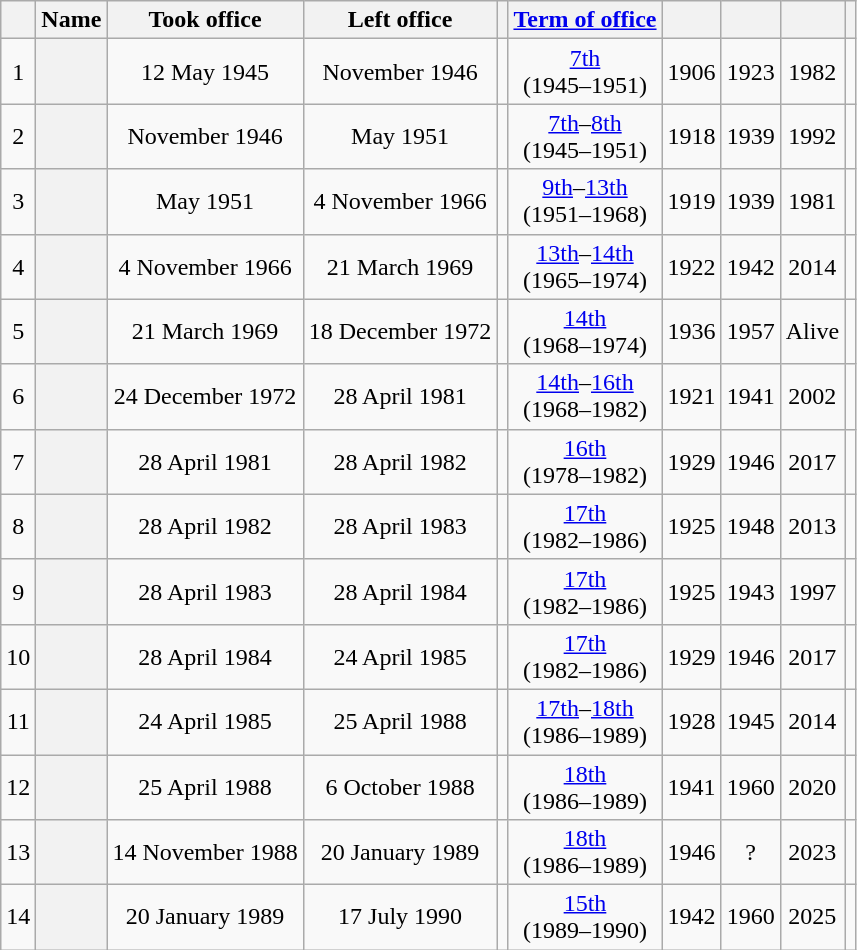<table class="wikitable sortable" style=text-align:center>
<tr>
<th scope=col></th>
<th scope=col>Name</th>
<th scope=col>Took office</th>
<th scope=col>Left office</th>
<th scope=col></th>
<th scope=col><a href='#'>Term of office</a></th>
<th scope=col></th>
<th scope=col></th>
<th scope=col></th>
<th scope=col class="unsortable"></th>
</tr>
<tr>
<td>1</td>
<th align="center" scope="row" style="font-weight:normal;"></th>
<td>12 May 1945</td>
<td>November 1946</td>
<td></td>
<td><a href='#'>7th</a><br>(1945–1951)</td>
<td>1906</td>
<td>1923</td>
<td>1982</td>
<td></td>
</tr>
<tr>
<td>2</td>
<th align="center" scope="row" style="font-weight:normal;"></th>
<td>November 1946</td>
<td>May 1951</td>
<td></td>
<td><a href='#'>7th</a>–<a href='#'>8th</a><br>(1945–1951)</td>
<td>1918</td>
<td>1939</td>
<td>1992</td>
<td></td>
</tr>
<tr>
<td>3</td>
<th align="center" scope="row" style="font-weight:normal;"></th>
<td>May 1951</td>
<td>4 November 1966</td>
<td></td>
<td><a href='#'>9th</a>–<a href='#'>13th</a><br>(1951–1968)</td>
<td>1919</td>
<td>1939</td>
<td>1981</td>
<td></td>
</tr>
<tr>
<td>4</td>
<th align="center" scope="row" style="font-weight:normal;"></th>
<td>4 November 1966</td>
<td>21 March 1969</td>
<td></td>
<td><a href='#'>13th</a>–<a href='#'>14th</a><br>(1965–1974)</td>
<td>1922</td>
<td>1942</td>
<td>2014</td>
<td></td>
</tr>
<tr>
<td>5</td>
<th align="center" scope="row" style="font-weight:normal;"></th>
<td>21 March 1969</td>
<td>18 December 1972</td>
<td></td>
<td><a href='#'>14th</a><br>(1968–1974)</td>
<td>1936</td>
<td>1957</td>
<td>Alive</td>
<td></td>
</tr>
<tr>
<td>6</td>
<th align="center" scope="row" style="font-weight:normal;"></th>
<td>24 December 1972</td>
<td>28 April 1981</td>
<td></td>
<td><a href='#'>14th</a>–<a href='#'>16th</a><br>(1968–1982)</td>
<td>1921</td>
<td>1941</td>
<td>2002</td>
<td></td>
</tr>
<tr>
<td>7</td>
<th align="center" scope="row" style="font-weight:normal;"></th>
<td>28 April 1981</td>
<td>28 April 1982</td>
<td></td>
<td><a href='#'>16th</a><br>(1978–1982)</td>
<td>1929</td>
<td>1946</td>
<td>2017</td>
<td></td>
</tr>
<tr>
<td>8</td>
<th align="center" scope="row" style="font-weight:normal;"></th>
<td>28 April 1982</td>
<td>28 April 1983</td>
<td></td>
<td><a href='#'>17th</a><br>(1982–1986)</td>
<td>1925</td>
<td>1948</td>
<td>2013</td>
<td></td>
</tr>
<tr>
<td>9</td>
<th align="center" scope="row" style="font-weight:normal;"></th>
<td>28 April 1983</td>
<td>28 April 1984</td>
<td></td>
<td><a href='#'>17th</a><br>(1982–1986)</td>
<td>1925</td>
<td>1943</td>
<td>1997</td>
<td></td>
</tr>
<tr>
<td>10</td>
<th align="center" scope="row" style="font-weight:normal;"></th>
<td>28 April 1984</td>
<td>24 April 1985</td>
<td></td>
<td><a href='#'>17th</a><br>(1982–1986)</td>
<td>1929</td>
<td>1946</td>
<td>2017</td>
<td></td>
</tr>
<tr>
<td>11</td>
<th align="center" scope="row" style="font-weight:normal;"></th>
<td>24 April 1985</td>
<td>25 April 1988</td>
<td></td>
<td><a href='#'>17th</a>–<a href='#'>18th</a><br>(1986–1989)</td>
<td>1928</td>
<td>1945</td>
<td>2014</td>
<td></td>
</tr>
<tr>
<td>12</td>
<th align="center" scope="row" style="font-weight:normal;"></th>
<td>25 April 1988</td>
<td>6 October 1988</td>
<td></td>
<td><a href='#'>18th</a><br>(1986–1989)</td>
<td>1941</td>
<td>1960</td>
<td>2020</td>
<td></td>
</tr>
<tr>
<td>13</td>
<th align="center" scope="row" style="font-weight:normal;"></th>
<td>14 November 1988</td>
<td>20 January 1989</td>
<td></td>
<td><a href='#'>18th</a><br>(1986–1989)</td>
<td>1946</td>
<td>?</td>
<td>2023</td>
<td></td>
</tr>
<tr>
<td>14</td>
<th align="center" scope="row" style="font-weight:normal;"></th>
<td>20 January 1989</td>
<td>17 July 1990</td>
<td></td>
<td><a href='#'>15th</a><br>(1989–1990)</td>
<td>1942</td>
<td>1960</td>
<td>2025</td>
<td></td>
</tr>
</table>
